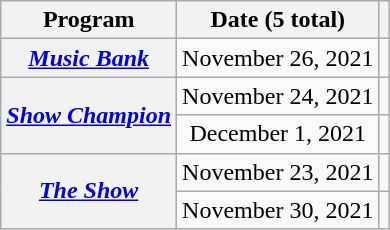<table class="wikitable sortable plainrowheaders">
<tr>
<th scope="col">Program </th>
<th scope="col">Date (5 total)</th>
<th scope="col" class="unsortable"></th>
</tr>
<tr>
<th scope="row"><em><a href='#'>Music Bank</a></em></th>
<td style="text-align:center">November 26, 2021</td>
<td style="text-align:center"></td>
</tr>
<tr>
<th scope="row" rowspan="2"><em><a href='#'>Show Champion</a></em></th>
<td style="text-align:center">November 24, 2021</td>
<td style="text-align:center"></td>
</tr>
<tr>
<td style="text-align:center">December 1, 2021</td>
<td style="text-align:center"></td>
</tr>
<tr>
<th scope="row" rowspan="2"><em><a href='#'>The Show</a></em></th>
<td style="text-align:center">November 23, 2021</td>
<td style="text-align:center"></td>
</tr>
<tr>
<td style="text-align:center">November 30, 2021</td>
<td style="text-align:center"></td>
</tr>
</table>
